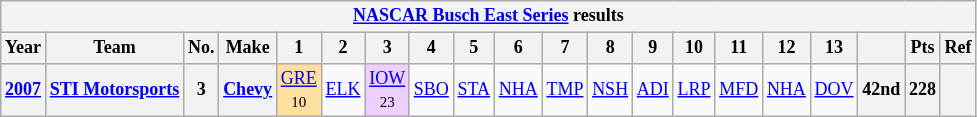<table class="wikitable" style="text-align:center; font-size:75%">
<tr>
<th colspan=20><a href='#'>NASCAR Busch East Series</a> results</th>
</tr>
<tr>
<th>Year</th>
<th>Team</th>
<th>No.</th>
<th>Make</th>
<th>1</th>
<th>2</th>
<th>3</th>
<th>4</th>
<th>5</th>
<th>6</th>
<th>7</th>
<th>8</th>
<th>9</th>
<th>10</th>
<th>11</th>
<th>12</th>
<th>13</th>
<th></th>
<th>Pts</th>
<th>Ref</th>
</tr>
<tr>
<th><a href='#'>2007</a></th>
<th><a href='#'>STI Motorsports</a></th>
<th>3</th>
<th><a href='#'>Chevy</a></th>
<td style="background:#FFDF9F;"><a href='#'>GRE</a> <br><small>10</small></td>
<td><a href='#'>ELK</a></td>
<td style="background:#EFCFFF;"><a href='#'>IOW</a> <br><small>23</small></td>
<td><a href='#'>SBO</a></td>
<td><a href='#'>STA</a></td>
<td><a href='#'>NHA</a></td>
<td><a href='#'>TMP</a></td>
<td><a href='#'>NSH</a></td>
<td><a href='#'>ADI</a></td>
<td><a href='#'>LRP</a></td>
<td><a href='#'>MFD</a></td>
<td><a href='#'>NHA</a></td>
<td><a href='#'>DOV</a></td>
<th>42nd</th>
<th>228</th>
<th></th>
</tr>
</table>
